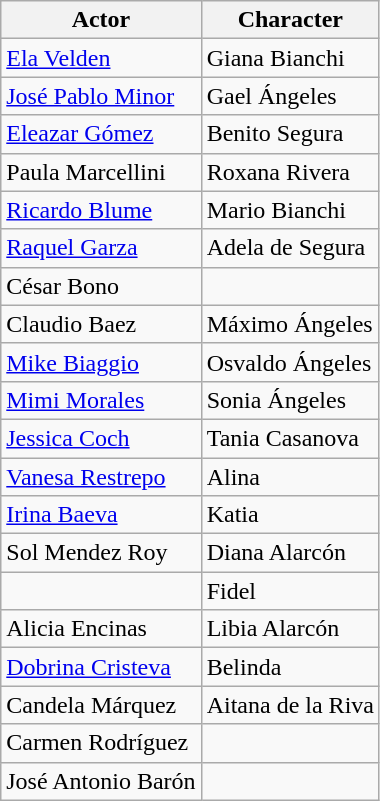<table class="wikitable">
<tr>
<th>Actor</th>
<th>Character</th>
</tr>
<tr>
<td><a href='#'>Ela Velden</a></td>
<td>Giana Bianchi</td>
</tr>
<tr>
<td><a href='#'>José Pablo Minor</a></td>
<td>Gael Ángeles</td>
</tr>
<tr>
<td><a href='#'>Eleazar Gómez</a></td>
<td>Benito Segura</td>
</tr>
<tr>
<td>Paula Marcellini</td>
<td>Roxana Rivera</td>
</tr>
<tr>
<td><a href='#'>Ricardo Blume</a></td>
<td>Mario Bianchi</td>
</tr>
<tr>
<td><a href='#'>Raquel Garza</a></td>
<td>Adela de Segura</td>
</tr>
<tr>
<td>César Bono</td>
<td></td>
</tr>
<tr>
<td>Claudio Baez</td>
<td>Máximo Ángeles</td>
</tr>
<tr>
<td><a href='#'>Mike Biaggio</a></td>
<td>Osvaldo Ángeles</td>
</tr>
<tr>
<td><a href='#'>Mimi Morales</a></td>
<td>Sonia Ángeles</td>
</tr>
<tr>
<td><a href='#'>Jessica Coch</a></td>
<td>Tania Casanova</td>
</tr>
<tr>
<td><a href='#'>Vanesa Restrepo</a></td>
<td>Alina</td>
</tr>
<tr>
<td><a href='#'>Irina Baeva</a></td>
<td>Katia</td>
</tr>
<tr>
<td>Sol Mendez Roy</td>
<td>Diana Alarcón</td>
</tr>
<tr>
<td></td>
<td>Fidel</td>
</tr>
<tr>
<td>Alicia Encinas</td>
<td>Libia Alarcón</td>
</tr>
<tr>
<td><a href='#'>Dobrina Cristeva</a></td>
<td>Belinda</td>
</tr>
<tr>
<td>Candela Márquez</td>
<td>Aitana de la Riva</td>
</tr>
<tr>
<td>Carmen Rodríguez</td>
<td></td>
</tr>
<tr>
<td>José Antonio Barón</td>
<td></td>
</tr>
</table>
